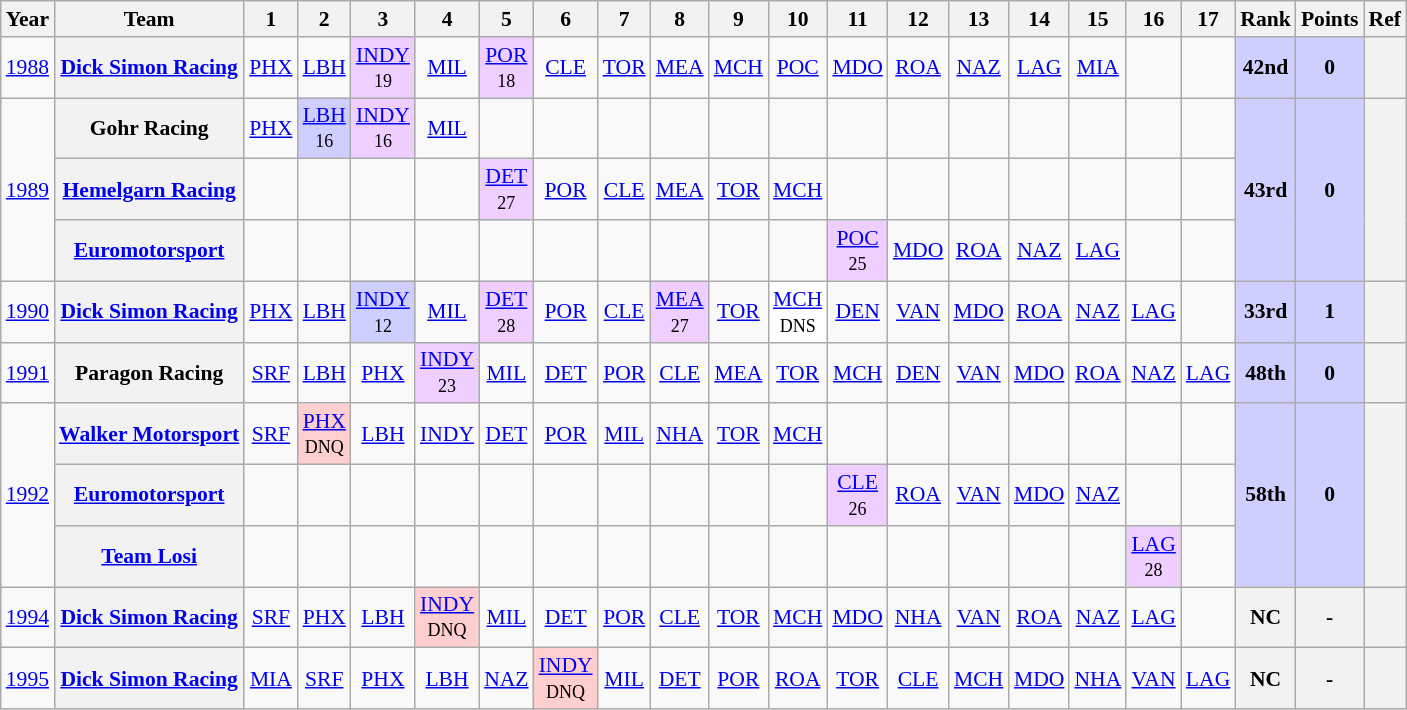<table class="wikitable" style="text-align:center; font-size:90%">
<tr>
<th>Year</th>
<th>Team</th>
<th>1</th>
<th>2</th>
<th>3</th>
<th>4</th>
<th>5</th>
<th>6</th>
<th>7</th>
<th>8</th>
<th>9</th>
<th>10</th>
<th>11</th>
<th>12</th>
<th>13</th>
<th>14</th>
<th>15</th>
<th>16</th>
<th>17</th>
<th>Rank</th>
<th>Points</th>
<th>Ref</th>
</tr>
<tr>
<td><a href='#'>1988</a></td>
<th><a href='#'>Dick Simon Racing</a></th>
<td><a href='#'>PHX</a><br><small></small></td>
<td><a href='#'>LBH</a><br><small></small></td>
<td style="background:#EFCFFF;"><a href='#'>INDY</a><br><small>19</small></td>
<td><a href='#'>MIL</a><br><small></small></td>
<td style="background:#EFCFFF;"><a href='#'>POR</a><br><small>18</small></td>
<td><a href='#'>CLE</a><br><small></small></td>
<td><a href='#'>TOR</a><br><small></small></td>
<td><a href='#'>MEA</a><br><small></small></td>
<td><a href='#'>MCH</a><br><small></small></td>
<td><a href='#'>POC</a><br><small></small></td>
<td><a href='#'>MDO</a><br><small></small></td>
<td><a href='#'>ROA</a><br><small></small></td>
<td><a href='#'>NAZ</a><br><small></small></td>
<td><a href='#'>LAG</a><br><small></small></td>
<td><a href='#'>MIA</a><br><small></small></td>
<td></td>
<td></td>
<td style="background:#CFCFFF;"><strong>42nd</strong></td>
<td style="background:#CFCFFF;"><strong>0</strong></td>
<th></th>
</tr>
<tr>
<td rowspan=3><a href='#'>1989</a></td>
<th>Gohr Racing</th>
<td><a href='#'>PHX</a><br><small></small></td>
<td style="background:#CFCFFF;"><a href='#'>LBH</a><br><small>16</small></td>
<td style="background:#EFCFFF;"><a href='#'>INDY</a><br><small>16</small></td>
<td><a href='#'>MIL</a><br><small></small></td>
<td></td>
<td></td>
<td></td>
<td></td>
<td></td>
<td></td>
<td></td>
<td></td>
<td></td>
<td></td>
<td></td>
<td></td>
<td></td>
<td style="background:#CFCFFF;" rowspan=3><strong>43rd</strong></td>
<td style="background:#CFCFFF;" rowspan=3><strong>0</strong></td>
<th rowspan=3></th>
</tr>
<tr>
<th><a href='#'>Hemelgarn Racing</a></th>
<td></td>
<td></td>
<td></td>
<td></td>
<td style="background:#EFCFFF;"><a href='#'>DET</a><br><small>27</small></td>
<td><a href='#'>POR</a><br><small></small></td>
<td><a href='#'>CLE</a><br><small></small></td>
<td><a href='#'>MEA</a><br><small></small></td>
<td><a href='#'>TOR</a><br><small></small></td>
<td><a href='#'>MCH</a><br><small></small></td>
<td></td>
<td></td>
<td></td>
<td></td>
<td></td>
<td></td>
<td></td>
</tr>
<tr>
<th><a href='#'>Euromotorsport</a></th>
<td></td>
<td></td>
<td></td>
<td></td>
<td></td>
<td></td>
<td></td>
<td></td>
<td></td>
<td></td>
<td style="background:#EFCFFF;"><a href='#'>POC</a><br><small>25</small></td>
<td><a href='#'>MDO</a><br><small></small></td>
<td><a href='#'>ROA</a><br><small></small></td>
<td><a href='#'>NAZ</a><br><small></small></td>
<td><a href='#'>LAG</a><br><small></small></td>
<td></td>
<td></td>
</tr>
<tr>
<td><a href='#'>1990</a></td>
<th><a href='#'>Dick Simon Racing</a></th>
<td><a href='#'>PHX</a><br><small></small></td>
<td><a href='#'>LBH</a><br><small></small></td>
<td style="background:#CFCFFF;"><a href='#'>INDY</a><br><small>12</small></td>
<td><a href='#'>MIL</a><br><small></small></td>
<td style="background:#EFCFFF;"><a href='#'>DET</a><br><small>28</small></td>
<td><a href='#'>POR</a><br><small></small></td>
<td><a href='#'>CLE</a><br><small></small></td>
<td style="background:#EFCFFF;"><a href='#'>MEA</a><br><small>27</small></td>
<td><a href='#'>TOR</a><br><small></small></td>
<td style="background:#FFFFFF;"><a href='#'>MCH</a><br><small>DNS</small></td>
<td><a href='#'>DEN</a><br><small></small></td>
<td><a href='#'>VAN</a><br><small></small></td>
<td><a href='#'>MDO</a><br><small></small></td>
<td><a href='#'>ROA</a><br><small></small></td>
<td><a href='#'>NAZ</a><br><small></small></td>
<td><a href='#'>LAG</a><br><small></small></td>
<td></td>
<td style="background:#CFCFFF;"><strong>33rd</strong></td>
<td style="background:#CFCFFF;"><strong>1</strong></td>
<th></th>
</tr>
<tr>
<td><a href='#'>1991</a></td>
<th>Paragon Racing</th>
<td><a href='#'>SRF</a><br><small></small></td>
<td><a href='#'>LBH</a><br><small></small></td>
<td><a href='#'>PHX</a><br><small></small></td>
<td style="background:#EFCFFF;"><a href='#'>INDY</a><br><small>23</small></td>
<td><a href='#'>MIL</a><br><small></small></td>
<td><a href='#'>DET</a><br><small></small></td>
<td><a href='#'>POR</a><br><small></small></td>
<td><a href='#'>CLE</a><br><small></small></td>
<td><a href='#'>MEA</a><br><small></small></td>
<td><a href='#'>TOR</a><br><small></small></td>
<td><a href='#'>MCH</a><br><small></small></td>
<td><a href='#'>DEN</a><br><small></small></td>
<td><a href='#'>VAN</a><br><small></small></td>
<td><a href='#'>MDO</a><br><small></small></td>
<td><a href='#'>ROA</a><br><small></small></td>
<td><a href='#'>NAZ</a><br><small></small></td>
<td><a href='#'>LAG</a><br><small></small></td>
<td style="background:#CFCFFF;"><strong>48th</strong></td>
<td style="background:#CFCFFF;"><strong>0</strong></td>
<th></th>
</tr>
<tr>
<td rowspan=3><a href='#'>1992</a></td>
<th><a href='#'>Walker Motorsport</a></th>
<td><a href='#'>SRF</a><br><small></small></td>
<td style="background:#FFCFCF;"><a href='#'>PHX</a><br><small>DNQ</small></td>
<td><a href='#'>LBH</a><br><small></small></td>
<td><a href='#'>INDY</a><br><small></small></td>
<td><a href='#'>DET</a><br><small></small></td>
<td><a href='#'>POR</a><br><small></small></td>
<td><a href='#'>MIL</a><br><small></small></td>
<td><a href='#'>NHA</a><br><small></small></td>
<td><a href='#'>TOR</a><br><small></small></td>
<td><a href='#'>MCH</a><br><small></small></td>
<td></td>
<td></td>
<td></td>
<td></td>
<td></td>
<td></td>
<td></td>
<td rowspan=3 style="background:#CFCFFF;"><strong>58th</strong></td>
<td rowspan=3 style="background:#CFCFFF;"><strong>0</strong></td>
<th rowspan=3></th>
</tr>
<tr>
<th><a href='#'>Euromotorsport</a></th>
<td></td>
<td></td>
<td></td>
<td></td>
<td></td>
<td></td>
<td></td>
<td></td>
<td></td>
<td></td>
<td style="background:#EFCFFF;"><a href='#'>CLE</a><br><small>26</small></td>
<td><a href='#'>ROA</a><br><small></small></td>
<td><a href='#'>VAN</a><br><small></small></td>
<td><a href='#'>MDO</a><br><small></small></td>
<td><a href='#'>NAZ</a><br><small></small></td>
<td></td>
<td></td>
</tr>
<tr>
<th><a href='#'>Team Losi</a></th>
<td></td>
<td></td>
<td></td>
<td></td>
<td></td>
<td></td>
<td></td>
<td></td>
<td></td>
<td></td>
<td></td>
<td></td>
<td></td>
<td></td>
<td></td>
<td style="background:#EFCFFF;"><a href='#'>LAG</a><br><small>28</small></td>
<td></td>
</tr>
<tr>
<td><a href='#'>1994</a></td>
<th><a href='#'>Dick Simon Racing</a></th>
<td><a href='#'>SRF</a></td>
<td><a href='#'>PHX</a><br><small></small></td>
<td><a href='#'>LBH</a><br><small></small></td>
<td style="background:#FFCFCF;"><a href='#'>INDY</a><br><small>DNQ</small></td>
<td><a href='#'>MIL</a><br><small></small></td>
<td><a href='#'>DET</a><br><small></small></td>
<td><a href='#'>POR</a><br><small></small></td>
<td><a href='#'>CLE</a><br><small></small></td>
<td><a href='#'>TOR</a><br><small></small></td>
<td><a href='#'>MCH</a><br><small></small></td>
<td><a href='#'>MDO</a><br><small></small></td>
<td><a href='#'>NHA</a><br><small></small></td>
<td><a href='#'>VAN</a><br><small></small></td>
<td><a href='#'>ROA</a><br><small></small></td>
<td><a href='#'>NAZ</a><br><small></small></td>
<td><a href='#'>LAG</a><br><small></small></td>
<td></td>
<th>NC</th>
<th>-</th>
<th></th>
</tr>
<tr>
<td><a href='#'>1995</a></td>
<th><a href='#'>Dick Simon Racing</a></th>
<td><a href='#'>MIA</a><br><small></small></td>
<td><a href='#'>SRF</a><br><small></small></td>
<td><a href='#'>PHX</a><br><small></small></td>
<td><a href='#'>LBH</a><br><small></small></td>
<td><a href='#'>NAZ</a><br><small></small></td>
<td style="background:#FFCFCF;"><a href='#'>INDY</a><br><small>DNQ</small></td>
<td><a href='#'>MIL</a><br><small></small></td>
<td><a href='#'>DET</a><br><small></small></td>
<td><a href='#'>POR</a><br><small></small></td>
<td><a href='#'>ROA</a><br><small></small></td>
<td><a href='#'>TOR</a><br><small></small></td>
<td><a href='#'>CLE</a><br><small></small></td>
<td><a href='#'>MCH</a><br><small></small></td>
<td><a href='#'>MDO</a><br><small></small></td>
<td><a href='#'>NHA</a><br><small></small></td>
<td><a href='#'>VAN</a><br><small></small></td>
<td><a href='#'>LAG</a><br><small></small></td>
<th>NC</th>
<th>-</th>
<th></th>
</tr>
</table>
